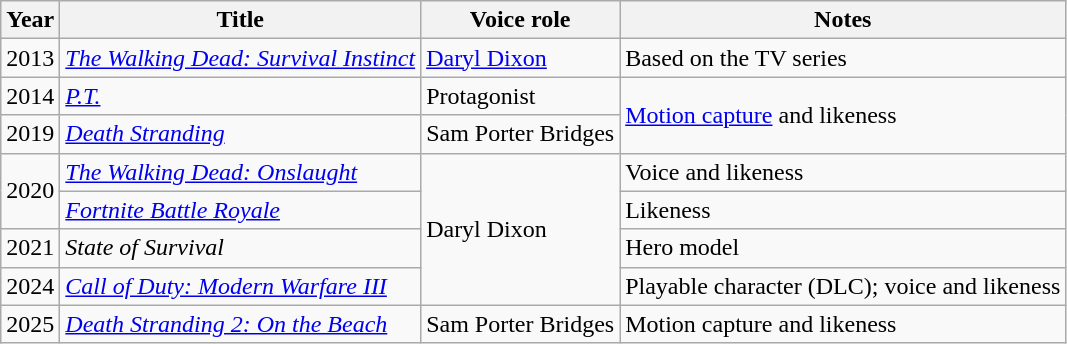<table class="wikitable sortable">
<tr>
<th>Year</th>
<th>Title</th>
<th>Voice role</th>
<th class="unsortable">Notes</th>
</tr>
<tr>
<td>2013</td>
<td><em><a href='#'>The Walking Dead: Survival Instinct</a></em></td>
<td><a href='#'>Daryl Dixon</a></td>
<td>Based on the TV series</td>
</tr>
<tr>
<td>2014</td>
<td><em><a href='#'>P.T.</a></em></td>
<td>Protagonist</td>
<td rowspan=2><a href='#'>Motion capture</a> and likeness</td>
</tr>
<tr>
<td>2019</td>
<td><em><a href='#'>Death Stranding</a></em></td>
<td>Sam Porter Bridges</td>
</tr>
<tr>
<td rowspan=2>2020</td>
<td><em><a href='#'>The Walking Dead: Onslaught</a></em></td>
<td rowspan=4>Daryl Dixon</td>
<td>Voice and likeness</td>
</tr>
<tr>
<td><em><a href='#'>Fortnite Battle Royale</a></em></td>
<td>Likeness</td>
</tr>
<tr>
<td>2021</td>
<td><em>State of Survival</em></td>
<td>Hero model</td>
</tr>
<tr>
<td>2024</td>
<td><em><a href='#'>Call of Duty: Modern Warfare III</a></em></td>
<td>Playable character (DLC); voice and likeness</td>
</tr>
<tr>
<td>2025</td>
<td><em><a href='#'>Death Stranding 2: On the Beach</a></em></td>
<td>Sam Porter Bridges</td>
<td>Motion capture and likeness</td>
</tr>
</table>
